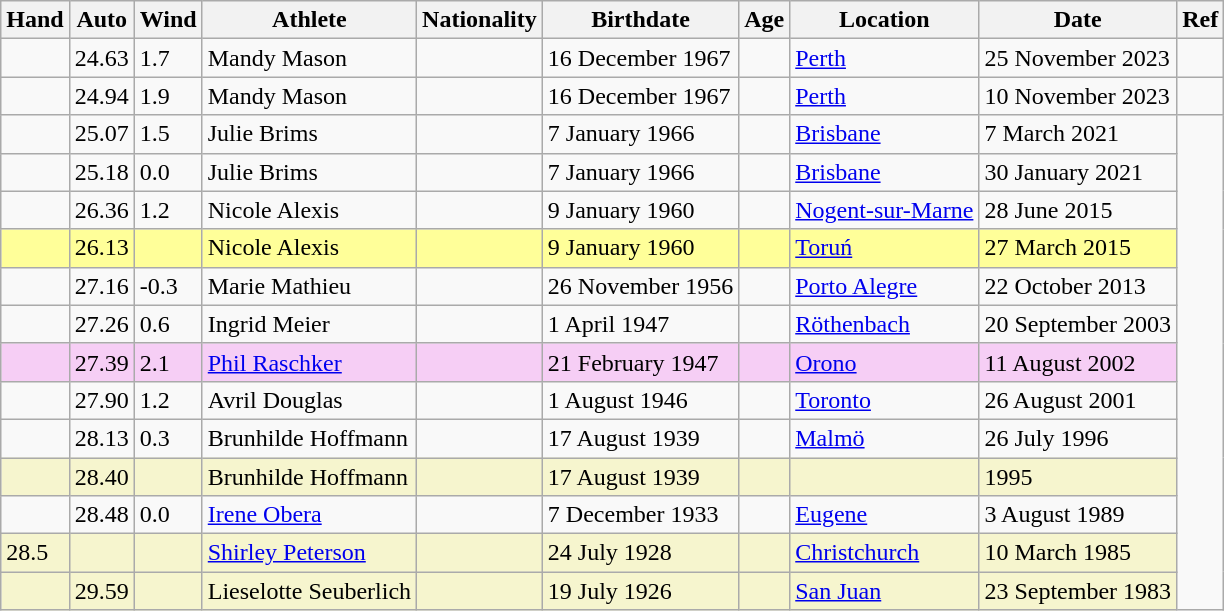<table class="wikitable">
<tr>
<th>Hand</th>
<th>Auto</th>
<th>Wind</th>
<th>Athlete</th>
<th>Nationality</th>
<th>Birthdate</th>
<th>Age</th>
<th>Location</th>
<th>Date</th>
<th>Ref</th>
</tr>
<tr>
<td></td>
<td>24.63</td>
<td>1.7</td>
<td>Mandy Mason</td>
<td></td>
<td>16 December 1967</td>
<td></td>
<td><a href='#'>Perth</a></td>
<td>25 November 2023</td>
<td></td>
</tr>
<tr>
<td></td>
<td>24.94</td>
<td>1.9</td>
<td>Mandy Mason</td>
<td></td>
<td>16 December 1967</td>
<td></td>
<td><a href='#'>Perth</a></td>
<td>10 November 2023</td>
<td></td>
</tr>
<tr>
<td></td>
<td>25.07</td>
<td>1.5</td>
<td>Julie Brims</td>
<td></td>
<td>7 January 1966</td>
<td></td>
<td><a href='#'>Brisbane</a></td>
<td>7 March 2021</td>
</tr>
<tr>
<td></td>
<td>25.18</td>
<td>0.0</td>
<td>Julie Brims</td>
<td></td>
<td>7 January 1966</td>
<td></td>
<td><a href='#'>Brisbane</a></td>
<td>30 January 2021</td>
</tr>
<tr>
<td></td>
<td>26.36</td>
<td>1.2</td>
<td>Nicole Alexis</td>
<td></td>
<td>9 January 1960</td>
<td></td>
<td><a href='#'>Nogent-sur-Marne</a></td>
<td>28 June 2015</td>
</tr>
<tr style="background:#ff9;">
<td></td>
<td>26.13</td>
<td></td>
<td>Nicole Alexis</td>
<td></td>
<td>9 January 1960</td>
<td></td>
<td><a href='#'>Toruń</a></td>
<td>27 March 2015</td>
</tr>
<tr>
<td></td>
<td>27.16</td>
<td>-0.3</td>
<td>Marie Mathieu</td>
<td></td>
<td>26 November 1956</td>
<td></td>
<td><a href='#'>Porto Alegre</a></td>
<td>22 October 2013</td>
</tr>
<tr>
<td></td>
<td>27.26</td>
<td>0.6</td>
<td>Ingrid Meier</td>
<td></td>
<td>1 April 1947</td>
<td></td>
<td><a href='#'>Röthenbach</a></td>
<td>20 September 2003</td>
</tr>
<tr bgcolor=#f6CEF5>
<td></td>
<td>27.39</td>
<td>2.1</td>
<td><a href='#'>Phil Raschker</a></td>
<td></td>
<td>21 February 1947</td>
<td></td>
<td><a href='#'>Orono</a></td>
<td>11 August 2002</td>
</tr>
<tr>
<td></td>
<td>27.90</td>
<td>1.2</td>
<td>Avril Douglas</td>
<td></td>
<td>1 August 1946</td>
<td></td>
<td><a href='#'>Toronto</a></td>
<td>26 August 2001</td>
</tr>
<tr>
<td></td>
<td>28.13</td>
<td>0.3</td>
<td>Brunhilde Hoffmann</td>
<td></td>
<td>17 August 1939</td>
<td></td>
<td><a href='#'>Malmö</a></td>
<td>26 July 1996</td>
</tr>
<tr bgcolor=#f6F5CE>
<td></td>
<td>28.40</td>
<td></td>
<td>Brunhilde Hoffmann</td>
<td></td>
<td>17 August 1939</td>
<td></td>
<td></td>
<td>1995</td>
</tr>
<tr>
<td></td>
<td>28.48</td>
<td>0.0</td>
<td><a href='#'>Irene Obera</a></td>
<td></td>
<td>7 December 1933</td>
<td></td>
<td><a href='#'>Eugene</a></td>
<td>3 August 1989</td>
</tr>
<tr bgcolor=#f6F5CE>
<td>28.5</td>
<td></td>
<td></td>
<td><a href='#'>Shirley Peterson</a></td>
<td></td>
<td>24 July 1928</td>
<td></td>
<td><a href='#'>Christchurch</a></td>
<td>10 March 1985</td>
</tr>
<tr bgcolor=#f6F5CE>
<td></td>
<td>29.59</td>
<td></td>
<td>Lieselotte Seuberlich</td>
<td></td>
<td>19 July 1926</td>
<td></td>
<td><a href='#'>San Juan</a></td>
<td>23 September 1983</td>
</tr>
</table>
